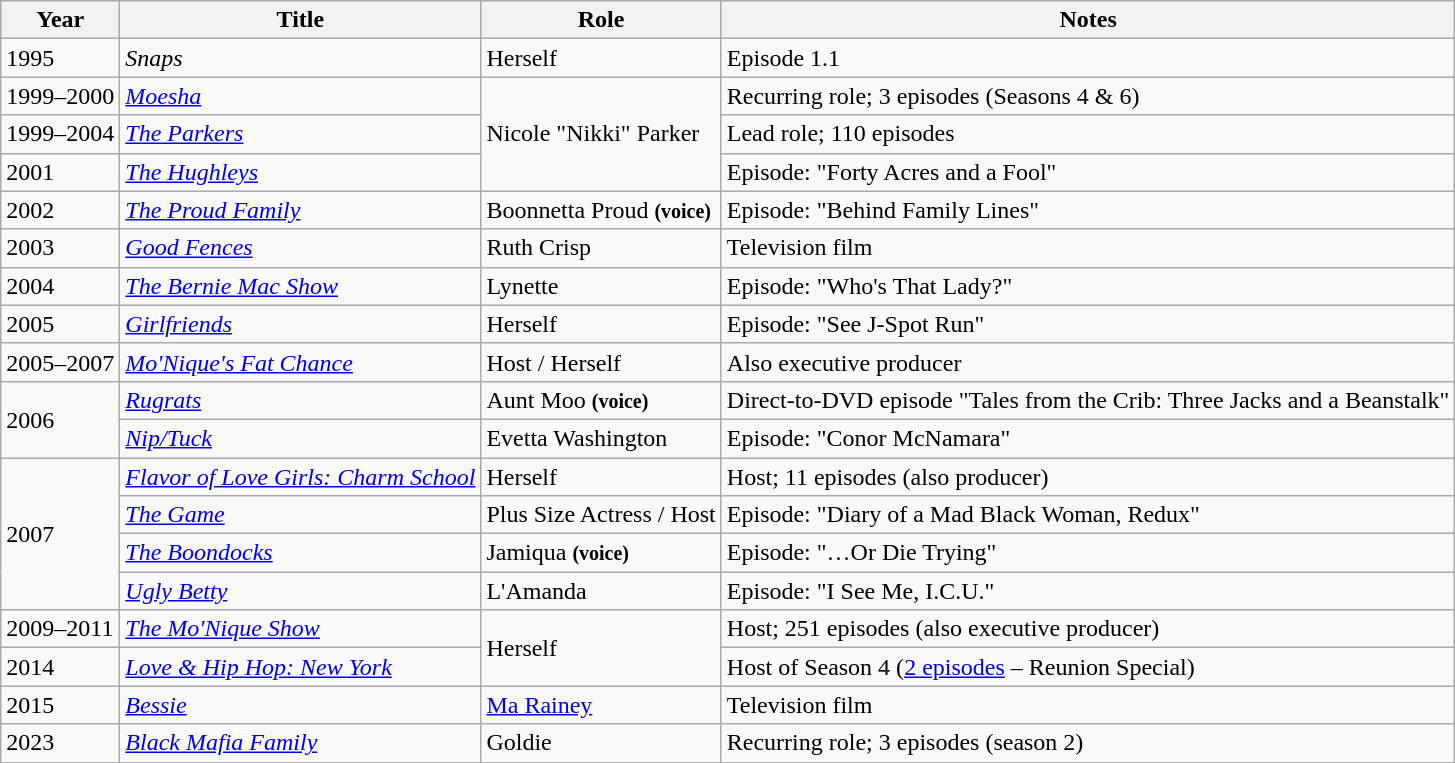<table class="wikitable plainrowheaders sortable">
<tr>
<th scope="col">Year</th>
<th scope="col">Title</th>
<th scope="col">Role</th>
<th scope="col">Notes</th>
</tr>
<tr>
<td>1995</td>
<td><em>Snaps</em></td>
<td>Herself</td>
<td>Episode 1.1</td>
</tr>
<tr>
<td>1999–2000</td>
<td><em><a href='#'>Moesha</a></em></td>
<td rowspan="3">Nicole "Nikki" Parker</td>
<td>Recurring role; 3 episodes (Seasons 4 & 6)</td>
</tr>
<tr>
<td>1999–2004</td>
<td><em><a href='#'>The Parkers</a></em></td>
<td>Lead role; 110 episodes</td>
</tr>
<tr>
<td>2001</td>
<td><em><a href='#'>The Hughleys</a></em></td>
<td>Episode: "Forty Acres and a Fool"</td>
</tr>
<tr>
<td>2002</td>
<td><em><a href='#'>The Proud Family</a></em></td>
<td>Boonnetta Proud <small><strong>(voice)</strong></small></td>
<td>Episode: "Behind Family Lines"</td>
</tr>
<tr>
<td>2003</td>
<td><em><a href='#'>Good Fences</a></em></td>
<td>Ruth Crisp</td>
<td>Television film</td>
</tr>
<tr>
<td>2004</td>
<td><em><a href='#'>The Bernie Mac Show</a></em></td>
<td>Lynette</td>
<td>Episode: "Who's That Lady?"</td>
</tr>
<tr>
<td>2005</td>
<td><em><a href='#'>Girlfriends</a></em></td>
<td>Herself</td>
<td>Episode: "See J-Spot Run"</td>
</tr>
<tr>
<td>2005–2007</td>
<td><em><a href='#'>Mo'Nique's Fat Chance</a></em></td>
<td>Host / Herself</td>
<td>Also executive producer</td>
</tr>
<tr>
<td rowspan="2">2006</td>
<td><em><a href='#'>Rugrats</a></em></td>
<td>Aunt Moo <small><strong>(voice)</strong></small></td>
<td>Direct-to-DVD episode "Tales from the Crib: Three Jacks and a Beanstalk"</td>
</tr>
<tr>
<td><em><a href='#'>Nip/Tuck</a></em></td>
<td>Evetta Washington</td>
<td>Episode: "Conor McNamara"</td>
</tr>
<tr>
<td rowspan="4">2007</td>
<td><em><a href='#'>Flavor of Love Girls: Charm School</a></em></td>
<td>Herself</td>
<td>Host; 11 episodes (also producer)</td>
</tr>
<tr>
<td><em><a href='#'>The Game</a></em></td>
<td>Plus Size Actress / Host</td>
<td>Episode: "Diary of a Mad Black Woman, Redux"</td>
</tr>
<tr>
<td><em><a href='#'>The Boondocks</a></em></td>
<td>Jamiqua <small><strong>(voice)</strong></small></td>
<td>Episode: "…Or Die Trying"</td>
</tr>
<tr>
<td><em><a href='#'>Ugly Betty</a></em></td>
<td>L'Amanda</td>
<td>Episode: "I See Me, I.C.U."</td>
</tr>
<tr>
<td>2009–2011</td>
<td><em><a href='#'>The Mo'Nique Show</a></em></td>
<td rowspan="2">Herself</td>
<td>Host; 251 episodes (also executive producer)</td>
</tr>
<tr>
<td>2014</td>
<td><em><a href='#'>Love & Hip Hop: New York</a></em></td>
<td>Host of Season 4 (<a href='#'>2 episodes</a> – Reunion Special)</td>
</tr>
<tr>
<td>2015</td>
<td><em><a href='#'>Bessie</a></em></td>
<td><a href='#'>Ma Rainey</a></td>
<td>Television film</td>
</tr>
<tr>
<td>2023</td>
<td><em><a href='#'>Black Mafia Family</a></em></td>
<td>Goldie</td>
<td>Recurring role; 3 episodes (season 2)</td>
</tr>
</table>
